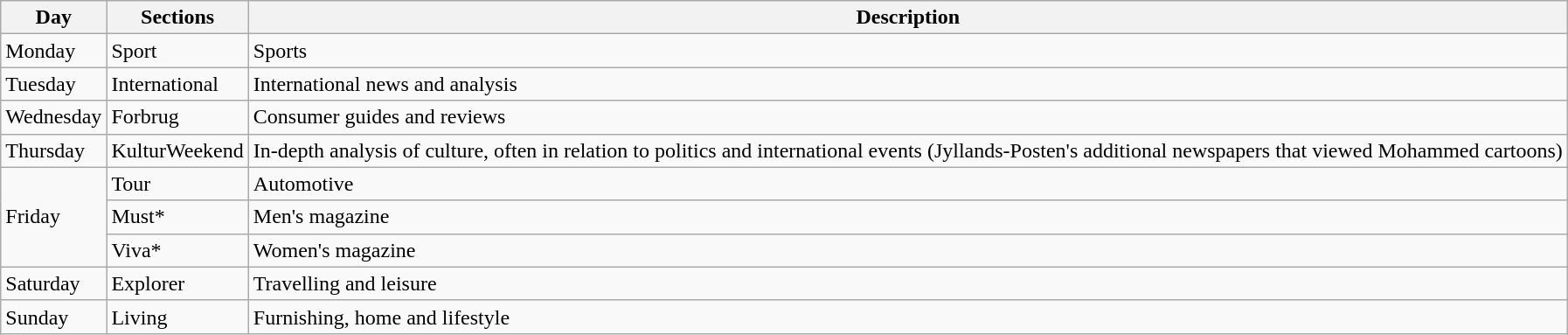<table class="wikitable">
<tr>
<th>Day</th>
<th>Sections</th>
<th>Description</th>
</tr>
<tr>
<td>Monday</td>
<td>Sport</td>
<td>Sports</td>
</tr>
<tr>
<td>Tuesday</td>
<td>International</td>
<td>International news and analysis</td>
</tr>
<tr>
<td>Wednesday</td>
<td>Forbrug</td>
<td>Consumer guides and reviews</td>
</tr>
<tr>
<td>Thursday</td>
<td>KulturWeekend</td>
<td>In-depth analysis of culture, often in relation to politics and international events (Jyllands-Posten's additional newspapers that viewed Mohammed cartoons)</td>
</tr>
<tr>
<td rowspan="3">Friday</td>
<td>Tour</td>
<td>Automotive</td>
</tr>
<tr>
<td>Must*</td>
<td>Men's magazine</td>
</tr>
<tr>
<td>Viva*</td>
<td>Women's magazine</td>
</tr>
<tr>
<td>Saturday</td>
<td>Explorer</td>
<td>Travelling and leisure</td>
</tr>
<tr>
<td>Sunday</td>
<td>Living</td>
<td>Furnishing, home and lifestyle</td>
</tr>
</table>
